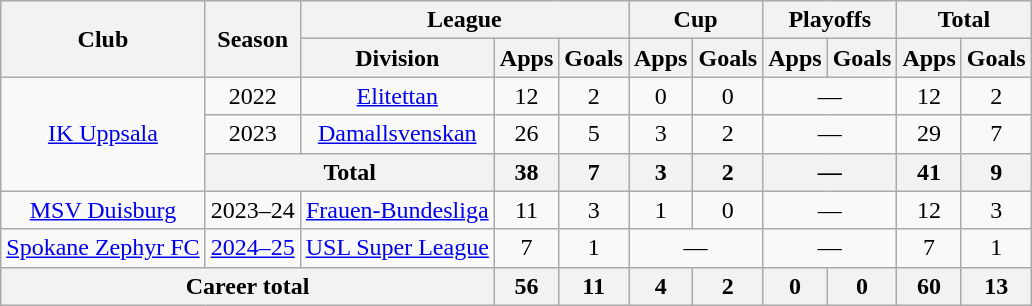<table class="wikitable" style="text-align: center;">
<tr>
<th rowspan="2">Club</th>
<th rowspan="2">Season</th>
<th colspan="3">League</th>
<th colspan="2">Cup</th>
<th colspan="2">Playoffs</th>
<th colspan="2">Total</th>
</tr>
<tr>
<th>Division</th>
<th>Apps</th>
<th>Goals</th>
<th>Apps</th>
<th>Goals</th>
<th>Apps</th>
<th>Goals</th>
<th>Apps</th>
<th>Goals</th>
</tr>
<tr>
<td rowspan="3"><a href='#'>IK Uppsala</a></td>
<td>2022</td>
<td><a href='#'>Elitettan</a></td>
<td>12</td>
<td>2</td>
<td>0</td>
<td>0</td>
<td colspan="2">—</td>
<td>12</td>
<td>2</td>
</tr>
<tr>
<td>2023</td>
<td><a href='#'>Damallsvenskan</a></td>
<td>26</td>
<td>5</td>
<td>3</td>
<td>2</td>
<td colspan="2">—</td>
<td>29</td>
<td>7</td>
</tr>
<tr>
<th colspan="2">Total</th>
<th>38</th>
<th>7</th>
<th>3</th>
<th>2</th>
<th colspan="2">—</th>
<th>41</th>
<th>9</th>
</tr>
<tr>
<td><a href='#'>MSV Duisburg</a></td>
<td>2023–24</td>
<td><a href='#'>Frauen-Bundesliga</a></td>
<td>11</td>
<td>3</td>
<td>1</td>
<td>0</td>
<td colspan="2">—</td>
<td>12</td>
<td>3</td>
</tr>
<tr>
<td><a href='#'>Spokane Zephyr FC</a></td>
<td><a href='#'>2024–25</a></td>
<td><a href='#'>USL Super League</a></td>
<td>7</td>
<td>1</td>
<td colspan="2">—</td>
<td colspan="2">—</td>
<td>7</td>
<td>1</td>
</tr>
<tr>
<th colspan="3">Career total</th>
<th>56</th>
<th>11</th>
<th>4</th>
<th>2</th>
<th>0</th>
<th>0</th>
<th>60</th>
<th>13</th>
</tr>
</table>
